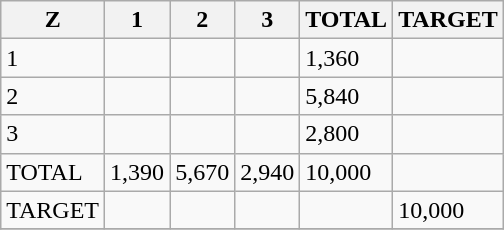<table class="wikitable" style="margin:1em auto;">
<tr>
<th>Z</th>
<th>1</th>
<th>2</th>
<th>3</th>
<th>TOTAL</th>
<th>TARGET</th>
</tr>
<tr>
<td>1</td>
<td></td>
<td></td>
<td></td>
<td>1,360</td>
<td></td>
</tr>
<tr>
<td>2</td>
<td></td>
<td></td>
<td></td>
<td>5,840</td>
<td></td>
</tr>
<tr>
<td>3</td>
<td></td>
<td></td>
<td></td>
<td>2,800</td>
<td></td>
</tr>
<tr>
<td>TOTAL</td>
<td>1,390</td>
<td>5,670</td>
<td>2,940</td>
<td>10,000</td>
<td></td>
</tr>
<tr>
<td>TARGET</td>
<td></td>
<td></td>
<td></td>
<td></td>
<td>10,000</td>
</tr>
<tr>
</tr>
</table>
